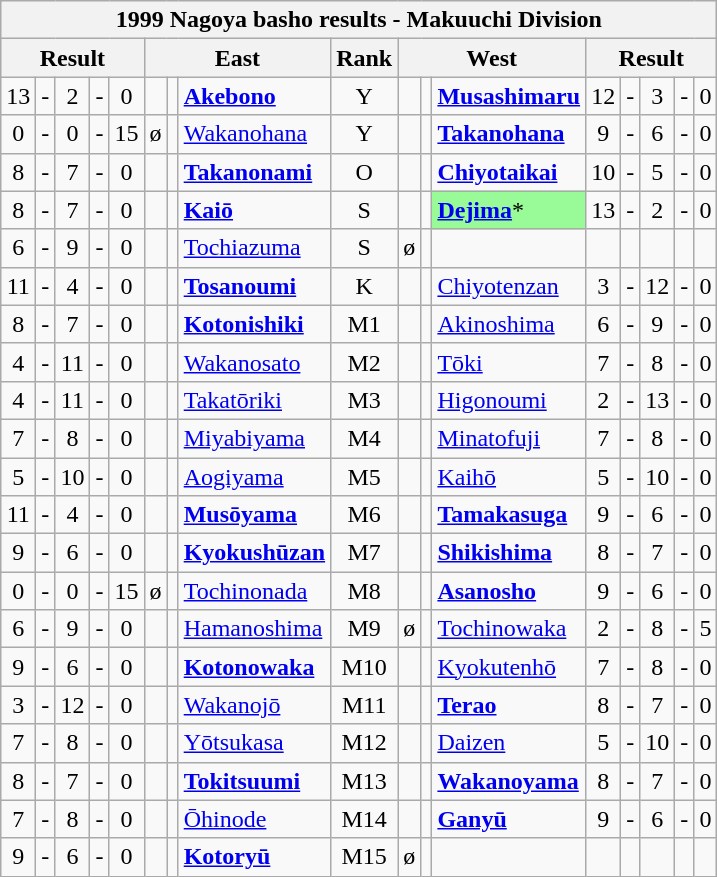<table class="wikitable">
<tr>
<th colspan="17">1999 Nagoya basho results - Makuuchi Division</th>
</tr>
<tr>
<th colspan="5">Result</th>
<th colspan="3">East</th>
<th>Rank</th>
<th colspan="3">West</th>
<th colspan="5">Result</th>
</tr>
<tr>
<td align=center>13</td>
<td align=center>-</td>
<td align=center>2</td>
<td align=center>-</td>
<td align=center>0</td>
<td align=center></td>
<td align=center></td>
<td><strong><a href='#'>Akebono</a></strong></td>
<td align=center>Y</td>
<td align=center></td>
<td align=center></td>
<td><strong><a href='#'>Musashimaru</a></strong></td>
<td align=center>12</td>
<td align=center>-</td>
<td align=center>3</td>
<td align=center>-</td>
<td align=center>0</td>
</tr>
<tr>
<td align=center>0</td>
<td align=center>-</td>
<td align=center>0</td>
<td align=center>-</td>
<td align=center>15</td>
<td align=center>ø</td>
<td align=center></td>
<td><a href='#'>Wakanohana</a></td>
<td align=center>Y</td>
<td align=center></td>
<td align=center></td>
<td><strong><a href='#'>Takanohana</a></strong></td>
<td align=center>9</td>
<td align=center>-</td>
<td align=center>6</td>
<td align=center>-</td>
<td align=center>0</td>
</tr>
<tr>
<td align=center>8</td>
<td align=center>-</td>
<td align=center>7</td>
<td align=center>-</td>
<td align=center>0</td>
<td align=center></td>
<td align=center></td>
<td><strong><a href='#'>Takanonami</a></strong></td>
<td align=center>O</td>
<td align=center></td>
<td align=center></td>
<td><strong><a href='#'>Chiyotaikai</a></strong></td>
<td align=center>10</td>
<td align=center>-</td>
<td align=center>5</td>
<td align=center>-</td>
<td align=center>0</td>
</tr>
<tr>
<td align=center>8</td>
<td align=center>-</td>
<td align=center>7</td>
<td align=center>-</td>
<td align=center>0</td>
<td align=center></td>
<td align=center></td>
<td><strong><a href='#'>Kaiō</a></strong></td>
<td align=center>S</td>
<td align=center></td>
<td align=center></td>
<td style="background: PaleGreen;"><strong><a href='#'>Dejima</a></strong>*</td>
<td align=center>13</td>
<td align=center>-</td>
<td align=center>2</td>
<td align=center>-</td>
<td align=center>0</td>
</tr>
<tr>
<td align=center>6</td>
<td align=center>-</td>
<td align=center>9</td>
<td align=center>-</td>
<td align=center>0</td>
<td align=center></td>
<td align=center></td>
<td><a href='#'>Tochiazuma</a></td>
<td align=center>S</td>
<td align=center>ø</td>
<td align=center></td>
<td></td>
<td align=center></td>
<td align=center></td>
<td align=center></td>
<td align=center></td>
<td align=center></td>
</tr>
<tr>
<td align=center>11</td>
<td align=center>-</td>
<td align=center>4</td>
<td align=center>-</td>
<td align=center>0</td>
<td align=center></td>
<td align=center></td>
<td><strong><a href='#'>Tosanoumi</a></strong></td>
<td align=center>K</td>
<td align=center></td>
<td align=center></td>
<td><a href='#'>Chiyotenzan</a></td>
<td align=center>3</td>
<td align=center>-</td>
<td align=center>12</td>
<td align=center>-</td>
<td align=center>0</td>
</tr>
<tr>
<td align=center>8</td>
<td align=center>-</td>
<td align=center>7</td>
<td align=center>-</td>
<td align=center>0</td>
<td align=center></td>
<td align=center></td>
<td><strong><a href='#'>Kotonishiki</a></strong></td>
<td align=center>M1</td>
<td align=center></td>
<td align=center></td>
<td><a href='#'>Akinoshima</a></td>
<td align=center>6</td>
<td align=center>-</td>
<td align=center>9</td>
<td align=center>-</td>
<td align=center>0</td>
</tr>
<tr>
<td align=center>4</td>
<td align=center>-</td>
<td align=center>11</td>
<td align=center>-</td>
<td align=center>0</td>
<td align=center></td>
<td align=center></td>
<td><a href='#'>Wakanosato</a></td>
<td align=center>M2</td>
<td align=center></td>
<td align=center></td>
<td><a href='#'>Tōki</a></td>
<td align=center>7</td>
<td align=center>-</td>
<td align=center>8</td>
<td align=center>-</td>
<td align=center>0</td>
</tr>
<tr>
<td align=center>4</td>
<td align=center>-</td>
<td align=center>11</td>
<td align=center>-</td>
<td align=center>0</td>
<td align=center></td>
<td align=center></td>
<td><a href='#'>Takatōriki</a></td>
<td align=center>M3</td>
<td align=center></td>
<td align=center></td>
<td><a href='#'>Higonoumi</a></td>
<td align=center>2</td>
<td align=center>-</td>
<td align=center>13</td>
<td align=center>-</td>
<td align=center>0</td>
</tr>
<tr>
<td align=center>7</td>
<td align=center>-</td>
<td align=center>8</td>
<td align=center>-</td>
<td align=center>0</td>
<td align=center></td>
<td align=center></td>
<td><a href='#'>Miyabiyama</a></td>
<td align=center>M4</td>
<td align=center></td>
<td align=center></td>
<td><a href='#'>Minatofuji</a></td>
<td align=center>7</td>
<td align=center>-</td>
<td align=center>8</td>
<td align=center>-</td>
<td align=center>0</td>
</tr>
<tr>
<td align=center>5</td>
<td align=center>-</td>
<td align=center>10</td>
<td align=center>-</td>
<td align=center>0</td>
<td align=center></td>
<td align=center></td>
<td><a href='#'>Aogiyama</a></td>
<td align=center>M5</td>
<td align=center></td>
<td align=center></td>
<td><a href='#'>Kaihō</a></td>
<td align=center>5</td>
<td align=center>-</td>
<td align=center>10</td>
<td align=center>-</td>
<td align=center>0</td>
</tr>
<tr>
<td align=center>11</td>
<td align=center>-</td>
<td align=center>4</td>
<td align=center>-</td>
<td align=center>0</td>
<td align=center></td>
<td align=center></td>
<td><strong><a href='#'>Musōyama</a></strong></td>
<td align=center>M6</td>
<td align=center></td>
<td align=center></td>
<td><strong><a href='#'>Tamakasuga</a></strong></td>
<td align=center>9</td>
<td align=center>-</td>
<td align=center>6</td>
<td align=center>-</td>
<td align=center>0</td>
</tr>
<tr>
<td align=center>9</td>
<td align=center>-</td>
<td align=center>6</td>
<td align=center>-</td>
<td align=center>0</td>
<td align=center></td>
<td align=center></td>
<td><strong><a href='#'>Kyokushūzan</a></strong></td>
<td align=center>M7</td>
<td align=center></td>
<td align=center></td>
<td><strong><a href='#'>Shikishima</a></strong></td>
<td align=center>8</td>
<td align=center>-</td>
<td align=center>7</td>
<td align=center>-</td>
<td align=center>0</td>
</tr>
<tr>
<td align=center>0</td>
<td align=center>-</td>
<td align=center>0</td>
<td align=center>-</td>
<td align=center>15</td>
<td align=center>ø</td>
<td align=center></td>
<td><a href='#'>Tochinonada</a></td>
<td align=center>M8</td>
<td align=center></td>
<td align=center></td>
<td><strong><a href='#'>Asanosho</a></strong></td>
<td align=center>9</td>
<td align=center>-</td>
<td align=center>6</td>
<td align=center>-</td>
<td align=center>0</td>
</tr>
<tr>
<td align=center>6</td>
<td align=center>-</td>
<td align=center>9</td>
<td align=center>-</td>
<td align=center>0</td>
<td align=center></td>
<td align=center></td>
<td><a href='#'>Hamanoshima</a></td>
<td align=center>M9</td>
<td align=center>ø</td>
<td align=center></td>
<td><a href='#'>Tochinowaka</a></td>
<td align=center>2</td>
<td align=center>-</td>
<td align=center>8</td>
<td align=center>-</td>
<td align=center>5</td>
</tr>
<tr>
<td align=center>9</td>
<td align=center>-</td>
<td align=center>6</td>
<td align=center>-</td>
<td align=center>0</td>
<td align=center></td>
<td align=center></td>
<td><strong><a href='#'>Kotonowaka</a></strong></td>
<td align=center>M10</td>
<td align=center></td>
<td align=center></td>
<td><a href='#'>Kyokutenhō</a></td>
<td align=center>7</td>
<td align=center>-</td>
<td align=center>8</td>
<td align=center>-</td>
<td align=center>0</td>
</tr>
<tr>
<td align=center>3</td>
<td align=center>-</td>
<td align=center>12</td>
<td align=center>-</td>
<td align=center>0</td>
<td align=center></td>
<td align=center></td>
<td><a href='#'>Wakanojō</a></td>
<td align=center>M11</td>
<td align=center></td>
<td align=center></td>
<td><strong><a href='#'>Terao</a></strong></td>
<td align=center>8</td>
<td align=center>-</td>
<td align=center>7</td>
<td align=center>-</td>
<td align=center>0</td>
</tr>
<tr>
<td align=center>7</td>
<td align=center>-</td>
<td align=center>8</td>
<td align=center>-</td>
<td align=center>0</td>
<td align=center></td>
<td align=center></td>
<td><a href='#'>Yōtsukasa</a></td>
<td align=center>M12</td>
<td align=center></td>
<td align=center></td>
<td><a href='#'>Daizen</a></td>
<td align=center>5</td>
<td align=center>-</td>
<td align=center>10</td>
<td align=center>-</td>
<td align=center>0</td>
</tr>
<tr>
<td align=center>8</td>
<td align=center>-</td>
<td align=center>7</td>
<td align=center>-</td>
<td align=center>0</td>
<td align=center></td>
<td align=center></td>
<td><strong><a href='#'>Tokitsuumi</a></strong></td>
<td align=center>M13</td>
<td align=center></td>
<td align=center></td>
<td><strong><a href='#'>Wakanoyama</a></strong></td>
<td align=center>8</td>
<td align=center>-</td>
<td align=center>7</td>
<td align=center>-</td>
<td align=center>0</td>
</tr>
<tr>
<td align=center>7</td>
<td align=center>-</td>
<td align=center>8</td>
<td align=center>-</td>
<td align=center>0</td>
<td align=center></td>
<td align=center></td>
<td><a href='#'>Ōhinode</a></td>
<td align=center>M14</td>
<td align=center></td>
<td align=center></td>
<td><strong><a href='#'>Ganyū</a></strong></td>
<td align=center>9</td>
<td align=center>-</td>
<td align=center>6</td>
<td align=center>-</td>
<td align=center>0</td>
</tr>
<tr>
<td align=center>9</td>
<td align=center>-</td>
<td align=center>6</td>
<td align=center>-</td>
<td align=center>0</td>
<td align=center></td>
<td align=center></td>
<td><strong><a href='#'>Kotoryū</a></strong></td>
<td align=center>M15</td>
<td align=center>ø</td>
<td align=center></td>
<td></td>
<td align=center></td>
<td align=center></td>
<td align=center></td>
<td align=center></td>
<td align=center></td>
</tr>
</table>
